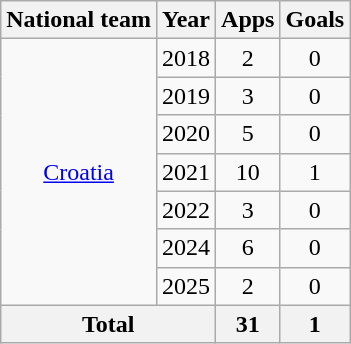<table class="wikitable" style="text-align:center">
<tr>
<th>National team</th>
<th>Year</th>
<th>Apps</th>
<th>Goals</th>
</tr>
<tr>
<td rowspan="7"><a href='#'>Croatia</a></td>
<td>2018</td>
<td>2</td>
<td>0</td>
</tr>
<tr>
<td>2019</td>
<td>3</td>
<td>0</td>
</tr>
<tr>
<td>2020</td>
<td>5</td>
<td>0</td>
</tr>
<tr>
<td>2021</td>
<td>10</td>
<td>1</td>
</tr>
<tr>
<td>2022</td>
<td>3</td>
<td>0</td>
</tr>
<tr>
<td>2024</td>
<td>6</td>
<td>0</td>
</tr>
<tr>
<td>2025</td>
<td>2</td>
<td>0</td>
</tr>
<tr>
<th colspan="2">Total</th>
<th>31</th>
<th>1</th>
</tr>
</table>
